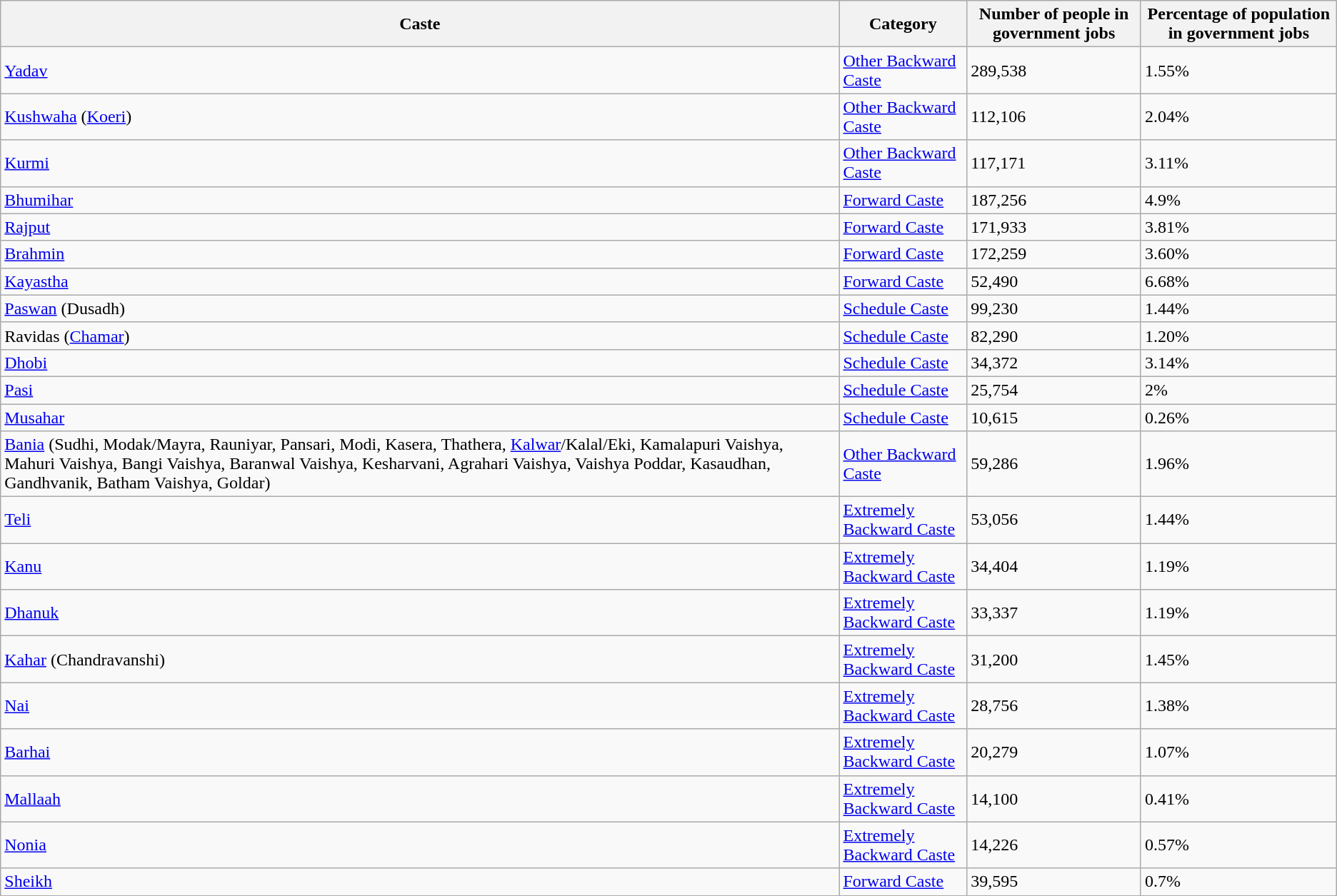<table class="wikitable sortable mw-collapsible autocollapse">
<tr>
<th>Caste</th>
<th>Category</th>
<th>Number of people in government jobs</th>
<th>Percentage of population in government jobs</th>
</tr>
<tr>
<td><a href='#'>Yadav</a></td>
<td><a href='#'>Other Backward Caste</a></td>
<td>289,538</td>
<td>1.55%</td>
</tr>
<tr>
<td><a href='#'>Kushwaha</a> (<a href='#'>Koeri</a>)</td>
<td><a href='#'>Other Backward Caste</a></td>
<td>112,106</td>
<td>2.04%</td>
</tr>
<tr>
<td><a href='#'>Kurmi</a></td>
<td><a href='#'>Other Backward Caste</a></td>
<td>117,171</td>
<td>3.11%</td>
</tr>
<tr>
<td><a href='#'>Bhumihar</a></td>
<td><a href='#'>Forward Caste</a></td>
<td>187,256</td>
<td>4.9%</td>
</tr>
<tr>
<td><a href='#'>Rajput</a></td>
<td><a href='#'>Forward Caste</a></td>
<td>171,933</td>
<td>3.81%</td>
</tr>
<tr>
<td><a href='#'>Brahmin</a></td>
<td><a href='#'>Forward Caste</a></td>
<td>172,259</td>
<td>3.60%</td>
</tr>
<tr>
<td><a href='#'>Kayastha</a></td>
<td><a href='#'>Forward Caste</a></td>
<td>52,490</td>
<td>6.68%</td>
</tr>
<tr>
<td><a href='#'>Paswan</a> (Dusadh)</td>
<td><a href='#'>Schedule Caste</a></td>
<td>99,230</td>
<td>1.44%</td>
</tr>
<tr>
<td>Ravidas (<a href='#'>Chamar</a>)</td>
<td><a href='#'>Schedule Caste</a></td>
<td>82,290</td>
<td>1.20%</td>
</tr>
<tr>
<td><a href='#'>Dhobi</a></td>
<td><a href='#'>Schedule Caste</a></td>
<td>34,372</td>
<td>3.14%</td>
</tr>
<tr>
<td><a href='#'>Pasi</a></td>
<td><a href='#'>Schedule Caste</a></td>
<td>25,754</td>
<td>2%</td>
</tr>
<tr>
<td><a href='#'>Musahar</a></td>
<td><a href='#'>Schedule Caste</a></td>
<td>10,615</td>
<td>0.26%</td>
</tr>
<tr>
<td><a href='#'>Bania</a> (Sudhi, Modak/Mayra, Rauniyar, Pansari, Modi, Kasera, Thathera, <a href='#'>Kalwar</a>/Kalal/Eki, Kamalapuri Vaishya, Mahuri Vaishya, Bangi Vaishya, Baranwal Vaishya, Kesharvani, Agrahari Vaishya, Vaishya Poddar, Kasaudhan, Gandhvanik, Batham Vaishya, Goldar)</td>
<td><a href='#'>Other Backward Caste</a></td>
<td>59,286</td>
<td>1.96%</td>
</tr>
<tr>
<td><a href='#'>Teli</a></td>
<td><a href='#'>Extremely Backward Caste</a></td>
<td>53,056</td>
<td>1.44%</td>
</tr>
<tr>
<td><a href='#'>Kanu</a></td>
<td><a href='#'>Extremely Backward Caste</a></td>
<td>34,404</td>
<td>1.19%</td>
</tr>
<tr>
<td><a href='#'>Dhanuk</a></td>
<td><a href='#'>Extremely Backward Caste</a></td>
<td>33,337</td>
<td>1.19%</td>
</tr>
<tr>
<td><a href='#'>Kahar</a> (Chandravanshi)</td>
<td><a href='#'>Extremely Backward Caste</a></td>
<td>31,200</td>
<td>1.45%</td>
</tr>
<tr>
<td><a href='#'>Nai</a></td>
<td><a href='#'>Extremely Backward Caste</a></td>
<td>28,756</td>
<td>1.38%</td>
</tr>
<tr>
<td><a href='#'>Barhai</a></td>
<td><a href='#'>Extremely Backward Caste</a></td>
<td>20,279</td>
<td>1.07%</td>
</tr>
<tr>
<td><a href='#'>Mallaah</a></td>
<td><a href='#'>Extremely Backward Caste</a></td>
<td>14,100</td>
<td>0.41%</td>
</tr>
<tr>
<td><a href='#'>Nonia</a></td>
<td><a href='#'>Extremely Backward Caste</a></td>
<td>14,226</td>
<td>0.57%</td>
</tr>
<tr>
<td><a href='#'>Sheikh</a></td>
<td><a href='#'>Forward Caste </a></td>
<td>39,595</td>
<td>0.7%</td>
</tr>
</table>
